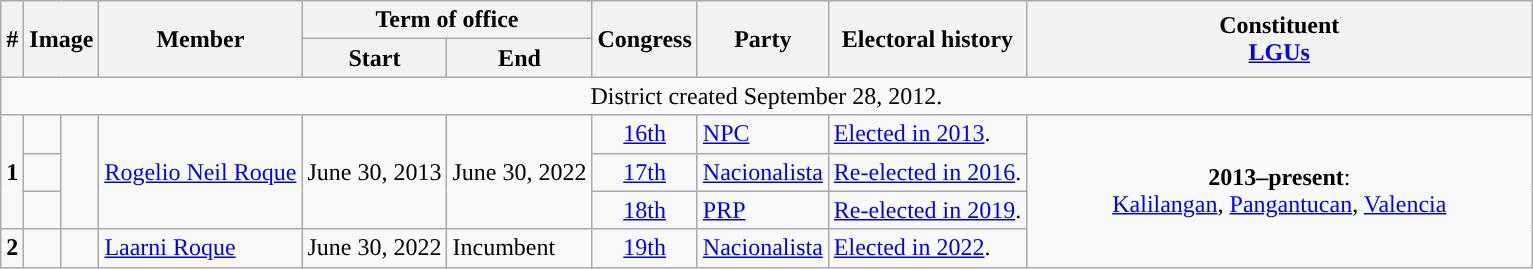<table class="wikitable">
<tr>
<th rowspan="2">#</th>
<th colspan="2" rowspan="2">Image</th>
<th rowspan="2">Member</th>
<th colspan="2">Term of office</th>
<th rowspan="2">Congress</th>
<th rowspan="2">Party</th>
<th rowspan="2">Electoral history</th>
<th rowspan="2" width="33%">Constituent<br><a href='#'>LGUs</a></th>
</tr>
<tr>
<th>Start</th>
<th>End</th>
</tr>
<tr>
<td colspan="10" style="text-align:center;">District created September 28, 2012.</td>
</tr>
<tr>
<td rowspan="3"><strong>1</strong></td>
<td style="color:inherit;background:"></td>
<td rowspan="3"></td>
<td rowspan="3"><a href='#'>Rogelio Neil  Roque</a></td>
<td rowspan="3">June 30, 2013</td>
<td rowspan="3">June 30, 2022</td>
<td style="text-align:center;"><a href='#'>16th</a></td>
<td><a href='#'>NPC</a></td>
<td><a href='#'>Elected in 2013</a>.</td>
<td rowspan="4" style="text-align:center;"><strong>2013–present</strong>:<br><a href='#'>Kalilangan</a>, <a href='#'>Pangantucan</a>, <a href='#'>Valencia</a></td>
</tr>
<tr>
<td style="color:inherit;background:"></td>
<td style="text-align:center;"><a href='#'>17th</a></td>
<td><a href='#'>Nacionalista</a></td>
<td><a href='#'>Re-elected in 2016</a>.</td>
</tr>
<tr>
<td style="color:inherit;background:"></td>
<td style="text-align:center;"><a href='#'>18th</a></td>
<td><a href='#'>PRP</a></td>
<td><a href='#'>Re-elected in 2019</a>.</td>
</tr>
<tr>
<td style="text-align:center;"><strong>2</strong></td>
<td style="color:inherit;background:"></td>
<td></td>
<td><a href='#'>Laarni Roque</a></td>
<td>June 30, 2022</td>
<td>Incumbent</td>
<td style="text-align:center;"><a href='#'>19th</a></td>
<td><a href='#'>Nacionalista</a></td>
<td><a href='#'>Elected in 2022</a>.</td>
</tr>
</table>
